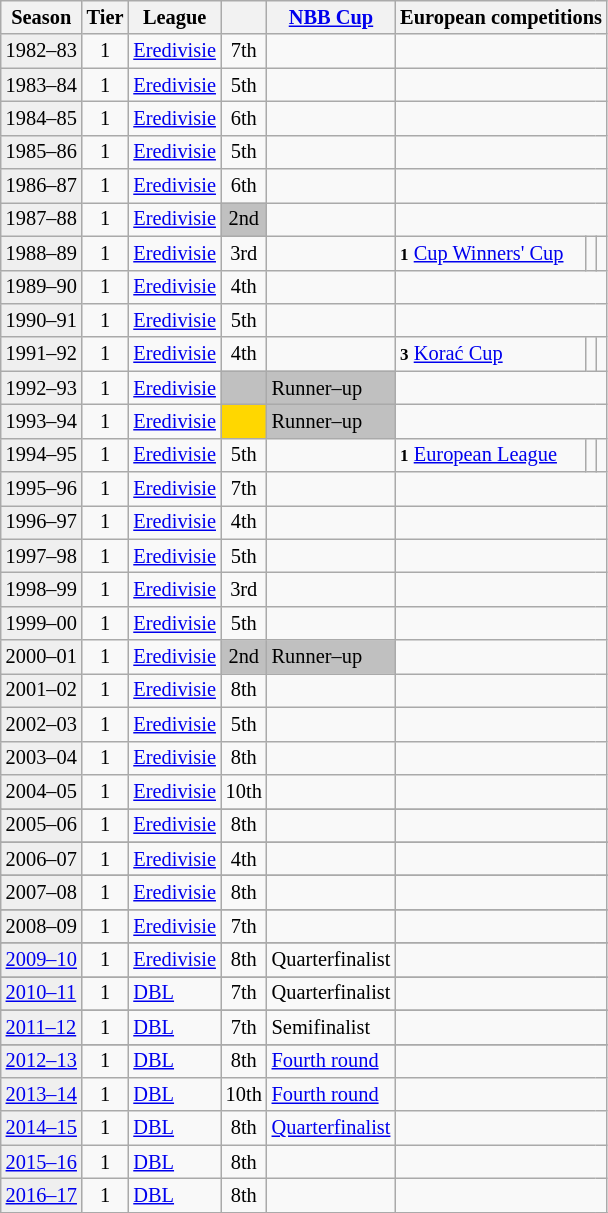<table class="wikitable" style="font-size:85%">
<tr bgcolor=>
<th>Season</th>
<th>Tier</th>
<th>League</th>
<th></th>
<th><a href='#'>NBB Cup</a></th>
<th colspan=3>European competitions</th>
</tr>
<tr>
<td style="background:#efefef;">1982–83</td>
<td align="center">1</td>
<td><a href='#'>Eredivisie</a></td>
<td align="center">7th</td>
<td></td>
<td colspan=3></td>
</tr>
<tr>
<td style="background:#efefef;">1983–84</td>
<td align="center">1</td>
<td><a href='#'>Eredivisie</a></td>
<td align="center">5th</td>
<td></td>
<td colspan=3></td>
</tr>
<tr>
<td style="background:#efefef;">1984–85</td>
<td align="center">1</td>
<td><a href='#'>Eredivisie</a></td>
<td align="center">6th</td>
<td></td>
<td colspan=3></td>
</tr>
<tr>
<td style="background:#efefef;">1985–86</td>
<td align="center">1</td>
<td><a href='#'>Eredivisie</a></td>
<td align="center">5th</td>
<td></td>
<td colspan=3></td>
</tr>
<tr>
<td style="background:#efefef;">1986–87</td>
<td align="center">1</td>
<td><a href='#'>Eredivisie</a></td>
<td align="center">6th</td>
<td></td>
<td colspan=3></td>
</tr>
<tr>
<td style="background:#efefef;">1987–88</td>
<td align="center">1</td>
<td><a href='#'>Eredivisie</a></td>
<td align="center" style="background:silver;">2nd</td>
<td></td>
<td colspan=3></td>
</tr>
<tr>
<td style="background:#efefef;">1988–89</td>
<td align="center">1</td>
<td><a href='#'>Eredivisie</a></td>
<td align="center">3rd</td>
<td></td>
<td><small><strong>1</strong></small> <a href='#'>Cup Winners' Cup</a></td>
<td></td>
<td></td>
</tr>
<tr>
<td style="background:#efefef;">1989–90</td>
<td align="center">1</td>
<td><a href='#'>Eredivisie</a></td>
<td align="center">4th</td>
<td></td>
<td colspan=3></td>
</tr>
<tr>
<td style="background:#efefef;">1990–91</td>
<td align="center">1</td>
<td><a href='#'>Eredivisie</a></td>
<td align="center">5th</td>
<td></td>
<td colspan=3></td>
</tr>
<tr>
<td style="background:#efefef;">1991–92</td>
<td align="center">1</td>
<td><a href='#'>Eredivisie</a></td>
<td align="center">4th</td>
<td></td>
<td><small><strong>3</strong></small> <a href='#'>Korać Cup</a></td>
<td></td>
<td></td>
</tr>
<tr>
<td style="background:#efefef;">1992–93</td>
<td align="center">1</td>
<td><a href='#'>Eredivisie</a></td>
<td style="background:silver"></td>
<td style="background:silver">Runner–up</td>
<td colspan=3></td>
</tr>
<tr>
<td style="background:#efefef;">1993–94</td>
<td align="center">1</td>
<td><a href='#'>Eredivisie</a></td>
<td style="background:gold"></td>
<td style="background:silver">Runner–up</td>
<td colspan=3></td>
</tr>
<tr>
<td style="background:#efefef;">1994–95</td>
<td align="center">1</td>
<td><a href='#'>Eredivisie</a></td>
<td align="center">5th</td>
<td></td>
<td><small><strong>1</strong></small> <a href='#'>European League</a></td>
<td></td>
<td></td>
</tr>
<tr>
<td style="background:#efefef;">1995–96</td>
<td align="center">1</td>
<td><a href='#'>Eredivisie</a></td>
<td align="center">7th</td>
<td></td>
<td colspan=3></td>
</tr>
<tr>
<td style="background:#efefef;">1996–97</td>
<td align="center">1</td>
<td><a href='#'>Eredivisie</a></td>
<td align="center">4th</td>
<td></td>
<td colspan=3></td>
</tr>
<tr>
<td style="background:#efefef;">1997–98</td>
<td align="center">1</td>
<td><a href='#'>Eredivisie</a></td>
<td align="center">5th</td>
<td></td>
<td colspan=3></td>
</tr>
<tr>
<td style="background:#efefef;">1998–99</td>
<td align="center">1</td>
<td><a href='#'>Eredivisie</a></td>
<td align="center">3rd</td>
<td></td>
<td colspan=3></td>
</tr>
<tr>
<td style="background:#efefef;">1999–00</td>
<td align="center">1</td>
<td><a href='#'>Eredivisie</a></td>
<td align="center">5th</td>
<td></td>
<td colspan=3></td>
</tr>
<tr>
<td style="background:#efefef;">2000–01</td>
<td align="center">1</td>
<td><a href='#'>Eredivisie</a></td>
<td align="center" style="background:silver;">2nd</td>
<td style="background:silver;">Runner–up</td>
<td colspan=3></td>
</tr>
<tr>
<td style="background:#efefef;">2001–02</td>
<td align="center">1</td>
<td><a href='#'>Eredivisie</a></td>
<td align="center">8th</td>
<td></td>
<td colspan=3></td>
</tr>
<tr>
<td style="background:#efefef;">2002–03</td>
<td align="center">1</td>
<td><a href='#'>Eredivisie</a></td>
<td align="center">5th</td>
<td></td>
<td colspan=3></td>
</tr>
<tr>
<td style="background:#efefef;">2003–04</td>
<td align="center">1</td>
<td><a href='#'>Eredivisie</a></td>
<td align="center">8th</td>
<td></td>
<td colspan=3></td>
</tr>
<tr>
<td style="background:#efefef;">2004–05</td>
<td align="center">1</td>
<td><a href='#'>Eredivisie</a></td>
<td align="center">10th</td>
<td></td>
<td colspan=3></td>
</tr>
<tr>
</tr>
<tr>
<td style="background:#efefef;">2005–06</td>
<td align="center">1</td>
<td><a href='#'>Eredivisie</a></td>
<td align="center">8th</td>
<td></td>
<td colspan=3></td>
</tr>
<tr>
</tr>
<tr>
<td style="background:#efefef;">2006–07</td>
<td align="center">1</td>
<td><a href='#'>Eredivisie</a></td>
<td align="center">4th</td>
<td></td>
<td colspan=3></td>
</tr>
<tr>
</tr>
<tr>
<td style="background:#efefef;">2007–08</td>
<td align="center">1</td>
<td><a href='#'>Eredivisie</a></td>
<td align="center">8th</td>
<td></td>
<td colspan=3></td>
</tr>
<tr>
</tr>
<tr>
<td style="background:#efefef;">2008–09</td>
<td align="center">1</td>
<td><a href='#'>Eredivisie</a></td>
<td align="center">7th</td>
<td></td>
<td colspan=3></td>
</tr>
<tr>
</tr>
<tr>
<td style="background:#efefef;"><a href='#'>2009–10</a></td>
<td align="center">1</td>
<td><a href='#'>Eredivisie</a></td>
<td align="center">8th</td>
<td>Quarterfinalist</td>
<td colspan=3></td>
</tr>
<tr>
</tr>
<tr>
<td style="background:#efefef;"><a href='#'>2010–11</a></td>
<td align="center">1</td>
<td><a href='#'>DBL</a></td>
<td align="center">7th</td>
<td>Quarterfinalist</td>
<td colspan=3></td>
</tr>
<tr>
</tr>
<tr>
<td style="background:#efefef;"><a href='#'>2011–12</a></td>
<td align="center">1</td>
<td><a href='#'>DBL</a></td>
<td align="center">7th</td>
<td>Semifinalist</td>
<td colspan=3></td>
</tr>
<tr>
</tr>
<tr>
<td style="background:#efefef;"><a href='#'>2012–13</a></td>
<td align="center">1</td>
<td><a href='#'>DBL</a></td>
<td align="center">8th</td>
<td><a href='#'>Fourth round</a></td>
<td colspan=3></td>
</tr>
<tr>
<td style="background:#efefef;"><a href='#'>2013–14</a></td>
<td align="center">1</td>
<td><a href='#'>DBL</a></td>
<td align="center">10th</td>
<td><a href='#'>Fourth round</a></td>
<td colspan=3></td>
</tr>
<tr>
<td style="background:#efefef;"><a href='#'>2014–15</a></td>
<td align="center">1</td>
<td><a href='#'>DBL</a></td>
<td align="center">8th</td>
<td><a href='#'>Quarterfinalist</a></td>
<td colspan=3></td>
</tr>
<tr>
<td style="background:#efefef;"><a href='#'>2015–16</a></td>
<td align="center">1</td>
<td><a href='#'>DBL</a></td>
<td align="center">8th</td>
<td></td>
<td colspan=3></td>
</tr>
<tr>
<td style="background:#efefef;"><a href='#'>2016–17</a></td>
<td align="center">1</td>
<td><a href='#'>DBL</a></td>
<td align="center">8th</td>
<td></td>
<td colspan=3></td>
</tr>
<tr>
</tr>
</table>
